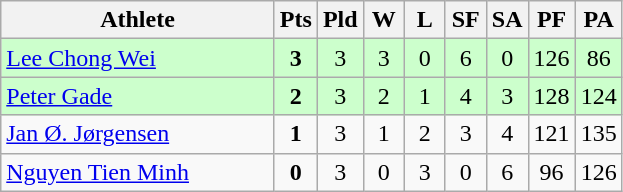<table class=wikitable style="text-align:center">
<tr>
<th width=175>Athlete</th>
<th width=20>Pts</th>
<th width=20>Pld</th>
<th width=20>W</th>
<th width=20>L</th>
<th width=20>SF</th>
<th width=20>SA</th>
<th width=20>PF</th>
<th width=20>PA</th>
</tr>
<tr bgcolor=ccffcc>
<td style="text-align:left"> <a href='#'>Lee Chong Wei</a></td>
<td><strong>3</strong></td>
<td>3</td>
<td>3</td>
<td>0</td>
<td>6</td>
<td>0</td>
<td>126</td>
<td>86</td>
</tr>
<tr bgcolor=ccffcc>
<td style="text-align:left"> <a href='#'>Peter Gade</a></td>
<td><strong>2</strong></td>
<td>3</td>
<td>2</td>
<td>1</td>
<td>4</td>
<td>3</td>
<td>128</td>
<td>124</td>
</tr>
<tr bgcolor=>
<td style="text-align:left"> <a href='#'>Jan Ø. Jørgensen</a></td>
<td><strong>1</strong></td>
<td>3</td>
<td>1</td>
<td>2</td>
<td>3</td>
<td>4</td>
<td>121</td>
<td>135</td>
</tr>
<tr bgcolor=>
<td style="text-align:left"> <a href='#'>Nguyen Tien Minh</a></td>
<td><strong>0</strong></td>
<td>3</td>
<td>0</td>
<td>3</td>
<td>0</td>
<td>6</td>
<td>96</td>
<td>126</td>
</tr>
</table>
